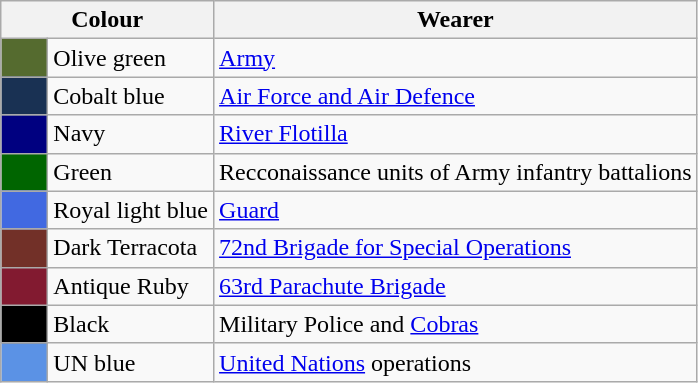<table class="wikitable">
<tr>
<th colspan="2">Colour</th>
<th>Wearer</th>
</tr>
<tr>
<td style="background:#556B2F;">      </td>
<td>Olive green</td>
<td><a href='#'>Army</a></td>
</tr>
<tr>
<td style="background:#193153;"></td>
<td>Cobalt blue</td>
<td><a href='#'>Air Force and Air Defence</a></td>
</tr>
<tr>
<td style="background:navy;"></td>
<td>Navy</td>
<td><a href='#'>River Flotilla</a></td>
</tr>
<tr>
<td style="background:#006500;"></td>
<td>Green</td>
<td>Recconaissance units of Army infantry battalions</td>
</tr>
<tr>
<td style="background:#4169E1;"></td>
<td>Royal light blue</td>
<td><a href='#'>Guard</a></td>
</tr>
<tr>
<td style="background:#723028;"></td>
<td>Dark Terracota</td>
<td><a href='#'>72nd Brigade for Special Operations</a></td>
</tr>
<tr>
<td style="background:#821A30;"></td>
<td>Antique Ruby</td>
<td><a href='#'>63rd Parachute Brigade</a></td>
</tr>
<tr>
<td style="background:black;"></td>
<td>Black</td>
<td>Military Police and <a href='#'>Cobras</a></td>
</tr>
<tr>
<td style="background:#5b92e5;"></td>
<td>UN blue</td>
<td><a href='#'>United Nations</a> operations</td>
</tr>
</table>
